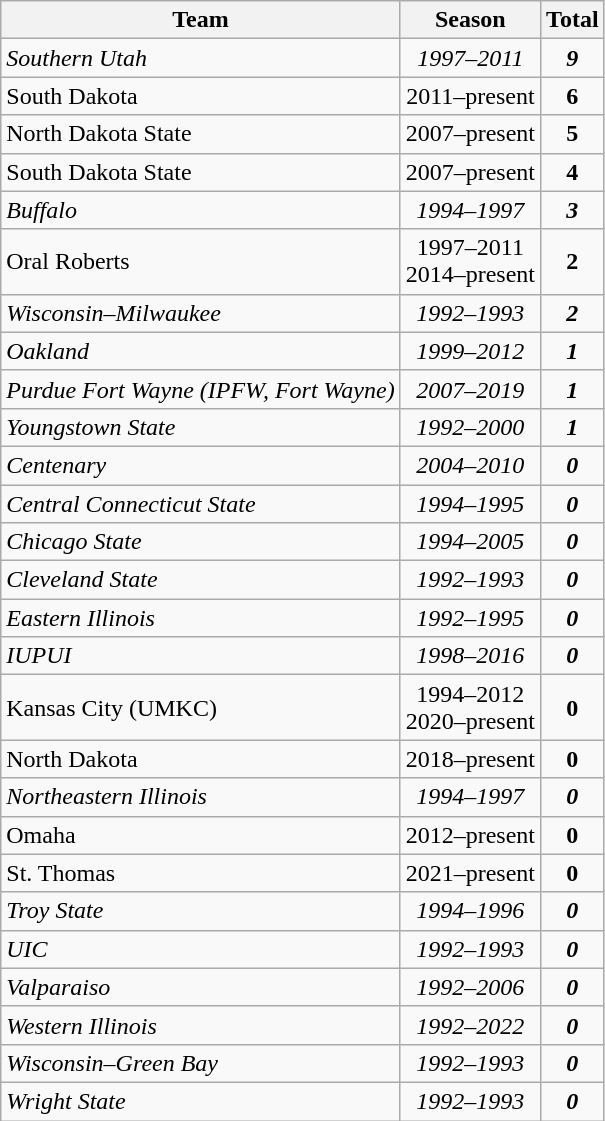<table class="wikitable sortable">
<tr>
<th scope="col">Team</th>
<th scope="col">Season</th>
<th scope="col">Total</th>
</tr>
<tr>
<td><em>Southern Utah</em></td>
<td align=center><em>1997–2011</em></td>
<td align=center><strong><em>9</em></strong></td>
</tr>
<tr>
<td>South Dakota</td>
<td align=center>2011–present</td>
<td align=center><strong>6</strong></td>
</tr>
<tr>
<td>North Dakota State</td>
<td align=center>2007–present</td>
<td align=center><strong>5</strong></td>
</tr>
<tr>
<td>South Dakota State</td>
<td align=center>2007–present</td>
<td align=center><strong>4</strong></td>
</tr>
<tr>
<td><em>Buffalo</em></td>
<td align=center><em>1994–1997</em></td>
<td align=center><strong><em>3</em></strong></td>
</tr>
<tr>
<td>Oral Roberts</td>
<td align=center>1997–2011<br>2014–present</td>
<td align=center><strong>2</strong></td>
</tr>
<tr>
<td><em>Wisconsin–Milwaukee</em></td>
<td align=center><em>1992–1993</em></td>
<td align=center><strong><em>2</em></strong></td>
</tr>
<tr>
<td><em>Oakland</em></td>
<td align=center><em>1999–2012</em></td>
<td align=center><strong><em>1</em></strong></td>
</tr>
<tr>
<td><em>Purdue Fort Wayne (IPFW, Fort Wayne)</em></td>
<td align=center><em>2007–2019</em></td>
<td align=center><strong><em>1</em></strong></td>
</tr>
<tr>
<td><em>Youngstown State</em></td>
<td align=center><em>1992–2000</em></td>
<td align=center><strong><em>1</em></strong></td>
</tr>
<tr>
<td><em>Centenary</em></td>
<td align=center><em>2004–2010</em></td>
<td align=center><strong><em>0</em></strong></td>
</tr>
<tr>
<td><em>Central Connecticut State</em></td>
<td align=center><em>1994–1995</em></td>
<td align=center><strong><em>0</em></strong></td>
</tr>
<tr>
<td><em>Chicago State</em></td>
<td align=center><em>1994–2005</em></td>
<td align=center><strong><em>0</em></strong></td>
</tr>
<tr>
<td><em>Cleveland State</em></td>
<td align=center><em>1992–1993</em></td>
<td align=center><strong><em>0</em></strong></td>
</tr>
<tr>
<td><em>Eastern Illinois</em></td>
<td align=center><em>1992–1995</em></td>
<td align=center><strong><em>0</em></strong></td>
</tr>
<tr>
<td><em>IUPUI</em></td>
<td align=center><em>1998–2016</em></td>
<td align=center><strong><em>0</em></strong></td>
</tr>
<tr>
<td>Kansas City (UMKC)</td>
<td align=center>1994–2012<br>2020–present</td>
<td align=center><strong>0</strong></td>
</tr>
<tr>
<td>North Dakota</td>
<td align=center>2018–present</td>
<td align=center><strong>0</strong></td>
</tr>
<tr>
<td><em>Northeastern Illinois</em></td>
<td align=center><em>1994–1997</em></td>
<td align=center><strong><em>0</em></strong></td>
</tr>
<tr>
<td>Omaha</td>
<td align=center>2012–present</td>
<td align=center><strong>0</strong></td>
</tr>
<tr>
<td>St. Thomas</td>
<td align=center>2021–present</td>
<td align=center><strong>0</strong></td>
</tr>
<tr>
<td><em>Troy State</em></td>
<td align=center><em>1994–1996</em></td>
<td align=center><strong><em>0</em></strong></td>
</tr>
<tr>
<td><em>UIC</em></td>
<td align=center><em>1992–1993</em></td>
<td align=center><strong><em>0</em></strong></td>
</tr>
<tr>
<td><em>Valparaiso</em></td>
<td align=center><em>1992–2006</em></td>
<td align=center><strong><em>0</em></strong></td>
</tr>
<tr>
<td><em>Western Illinois</em></td>
<td align=center><em>1992–2022</em></td>
<td align=center><strong><em>0</em></strong></td>
</tr>
<tr>
<td><em>Wisconsin–Green Bay</em></td>
<td align=center><em>1992–1993</em></td>
<td align=center><strong><em>0</em></strong></td>
</tr>
<tr>
<td><em>Wright State</em></td>
<td align=center><em>1992–1993</em></td>
<td align=center><strong><em>0</em></strong></td>
</tr>
</table>
